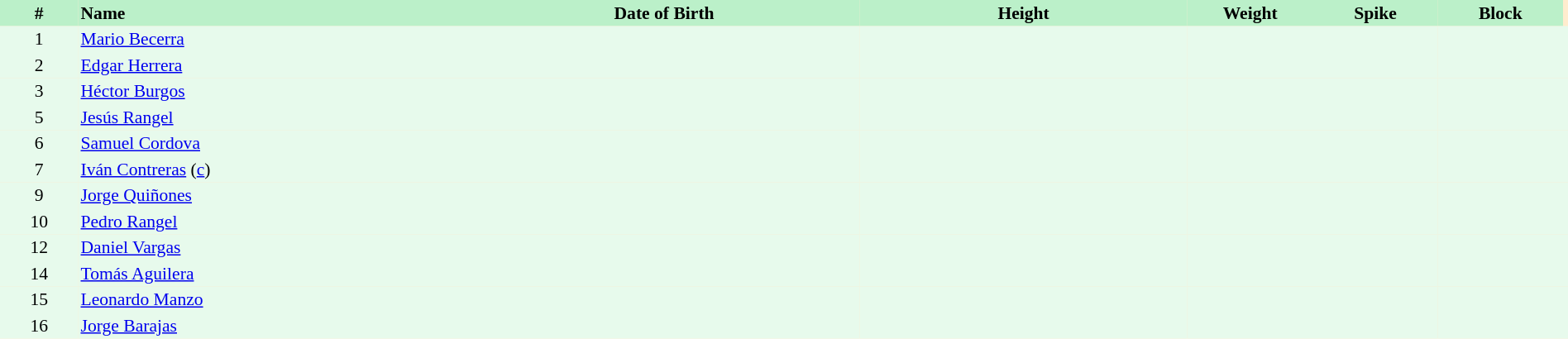<table border=0 cellpadding=2 cellspacing=0  |- bgcolor=#FFECCE style="text-align:center; font-size:90%;" width=100%>
<tr bgcolor=#BBF0C9>
<th width=5%>#</th>
<th width=25% align=left>Name</th>
<th width=25%>Date of Birth</th>
<th width=21%>Height</th>
<th width=8%>Weight</th>
<th width=8%>Spike</th>
<th width=8%>Block</th>
</tr>
<tr bgcolor=#E7FAEC>
<td>1</td>
<td align=left><a href='#'>Mario Becerra</a></td>
<td></td>
<td></td>
<td></td>
<td></td>
<td></td>
<td></td>
</tr>
<tr bgcolor=#E7FAEC>
<td>2</td>
<td align=left><a href='#'>Edgar Herrera</a></td>
<td></td>
<td></td>
<td></td>
<td></td>
<td></td>
<td></td>
</tr>
<tr bgcolor=#E7FAEC>
<td>3</td>
<td align=left><a href='#'>Héctor Burgos</a></td>
<td></td>
<td></td>
<td></td>
<td></td>
<td></td>
<td></td>
</tr>
<tr bgcolor=#E7FAEC>
<td>5</td>
<td align=left><a href='#'>Jesús Rangel</a></td>
<td></td>
<td></td>
<td></td>
<td></td>
<td></td>
<td></td>
</tr>
<tr bgcolor=#E7FAEC>
<td>6</td>
<td align=left><a href='#'>Samuel Cordova</a></td>
<td></td>
<td></td>
<td></td>
<td></td>
<td></td>
<td></td>
</tr>
<tr bgcolor=#E7FAEC>
<td>7</td>
<td align=left><a href='#'>Iván Contreras</a> (<a href='#'>c</a>)</td>
<td></td>
<td></td>
<td></td>
<td></td>
<td></td>
<td></td>
</tr>
<tr bgcolor=#E7FAEC>
<td>9</td>
<td align=left><a href='#'>Jorge Quiñones</a></td>
<td></td>
<td></td>
<td></td>
<td></td>
<td></td>
<td></td>
</tr>
<tr bgcolor=#E7FAEC>
<td>10</td>
<td align=left><a href='#'>Pedro Rangel</a></td>
<td></td>
<td></td>
<td></td>
<td></td>
<td></td>
<td></td>
</tr>
<tr bgcolor=#E7FAEC>
<td>12</td>
<td align=left><a href='#'>Daniel Vargas</a></td>
<td></td>
<td></td>
<td></td>
<td></td>
<td></td>
<td></td>
</tr>
<tr bgcolor=#E7FAEC>
<td>14</td>
<td align=left><a href='#'>Tomás Aguilera</a></td>
<td></td>
<td></td>
<td></td>
<td></td>
<td></td>
<td></td>
</tr>
<tr bgcolor=#E7FAEC>
<td>15</td>
<td align=left><a href='#'>Leonardo Manzo</a></td>
<td></td>
<td></td>
<td></td>
<td></td>
<td></td>
<td></td>
</tr>
<tr bgcolor=#E7FAEC>
<td>16</td>
<td align=left><a href='#'>Jorge Barajas</a></td>
<td></td>
<td></td>
<td></td>
<td></td>
<td></td>
<td></td>
</tr>
</table>
